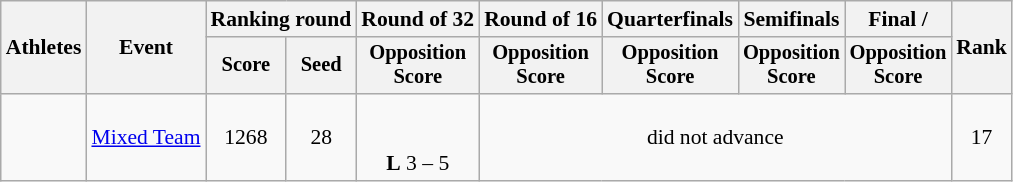<table class="wikitable" style="font-size:90%;">
<tr>
<th rowspan="2">Athletes</th>
<th rowspan="2">Event</th>
<th colspan="2">Ranking round</th>
<th>Round of 32</th>
<th>Round of 16</th>
<th>Quarterfinals</th>
<th>Semifinals</th>
<th>Final / </th>
<th rowspan=2>Rank</th>
</tr>
<tr style="font-size:95%">
<th>Score</th>
<th>Seed</th>
<th>Opposition<br>Score</th>
<th>Opposition<br>Score</th>
<th>Opposition<br>Score</th>
<th>Opposition<br>Score</th>
<th>Opposition<br>Score</th>
</tr>
<tr align=center>
<td align=left><br></td>
<td><a href='#'>Mixed Team</a></td>
<td>1268</td>
<td>28</td>
<td><br><br><strong>L</strong> 3 – 5</td>
<td colspan=4>did not advance</td>
<td>17</td>
</tr>
</table>
